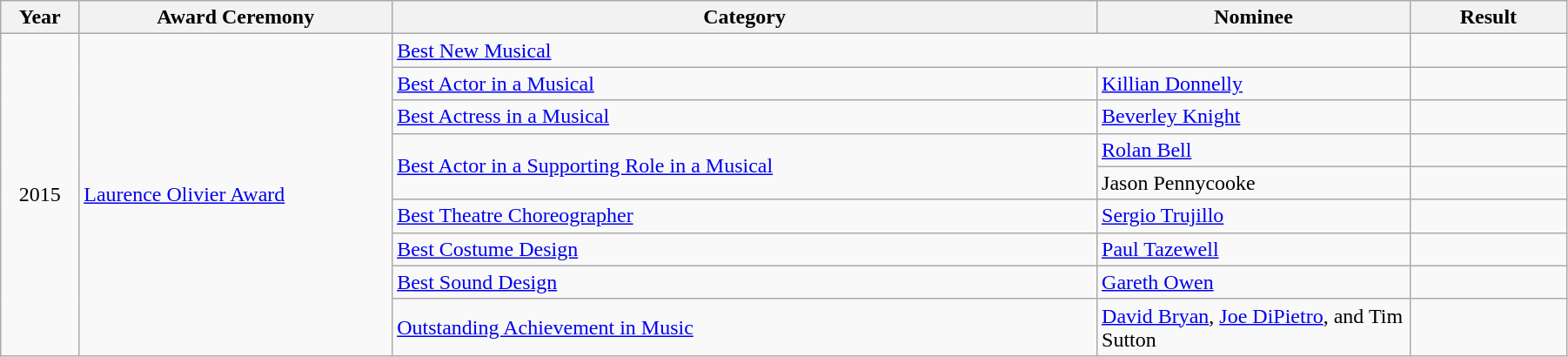<table class="wikitable" style="width:95%;">
<tr>
<th style="width:5%;">Year</th>
<th style="width:20%;">Award Ceremony</th>
<th style="width:45%;">Category</th>
<th style="width:20%;">Nominee</th>
<th style="width:10%;">Result</th>
</tr>
<tr>
<td rowspan="9" style="text-align:center;">2015</td>
<td rowspan="9"><a href='#'>Laurence Olivier Award</a></td>
<td colspan="2"><a href='#'>Best New Musical</a></td>
<td></td>
</tr>
<tr>
<td><a href='#'>Best Actor in a Musical</a></td>
<td><a href='#'>Killian Donnelly</a></td>
<td></td>
</tr>
<tr>
<td><a href='#'>Best Actress in a Musical</a></td>
<td><a href='#'>Beverley Knight</a></td>
<td></td>
</tr>
<tr>
<td rowspan="2"><a href='#'>Best Actor in a Supporting Role in a Musical</a></td>
<td><a href='#'>Rolan Bell</a></td>
<td></td>
</tr>
<tr>
<td>Jason Pennycooke</td>
<td></td>
</tr>
<tr>
<td><a href='#'>Best Theatre Choreographer</a></td>
<td><a href='#'>Sergio Trujillo</a></td>
<td></td>
</tr>
<tr>
<td><a href='#'>Best Costume Design</a></td>
<td><a href='#'>Paul Tazewell</a></td>
<td></td>
</tr>
<tr>
<td><a href='#'>Best Sound Design</a></td>
<td><a href='#'>Gareth Owen</a></td>
<td></td>
</tr>
<tr>
<td><a href='#'>Outstanding Achievement in Music</a></td>
<td><a href='#'>David Bryan</a>, <a href='#'>Joe DiPietro</a>, and Tim Sutton</td>
<td></td>
</tr>
</table>
